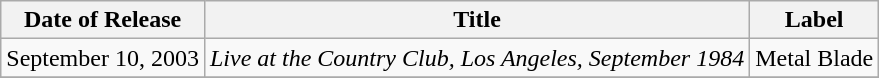<table class="wikitable">
<tr>
<th>Date of Release</th>
<th>Title</th>
<th>Label</th>
</tr>
<tr>
<td>September 10, 2003</td>
<td><em>Live at the Country Club, Los Angeles, September 1984</em></td>
<td>Metal Blade</td>
</tr>
<tr>
</tr>
</table>
